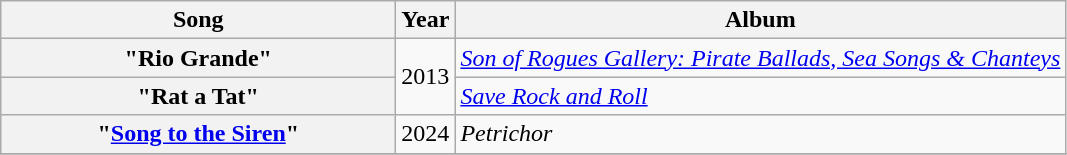<table class="wikitable plainrowheaders">
<tr>
<th style="width:16em;">Song</th>
<th>Year</th>
<th>Album</th>
</tr>
<tr>
<th scope="row">"Rio Grande"<br></th>
<td rowspan="2">2013</td>
<td><em><a href='#'>Son of Rogues Gallery: Pirate Ballads, Sea Songs & Chanteys</a></em></td>
</tr>
<tr>
<th scope="row">"Rat a Tat"<br></th>
<td><em><a href='#'>Save Rock and Roll</a></em></td>
</tr>
<tr>
<th scope="row">"<a href='#'>Song to the Siren</a>"<br></th>
<td>2024</td>
<td><em>Petrichor</em></td>
</tr>
<tr>
</tr>
</table>
